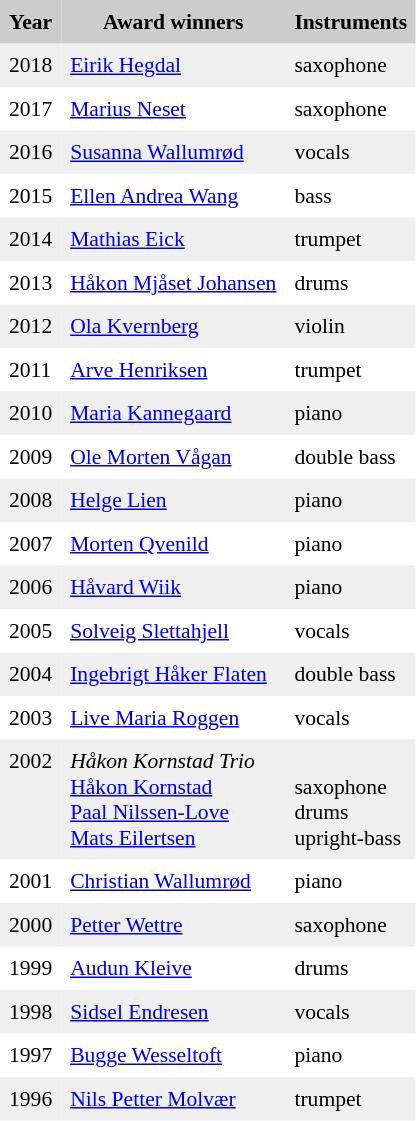<table cellpadding="6" cellspacing="0" style="margin: 0 1em 1em 0; font-size: 90%;">
<tr bgcolor="#cccccc">
<th>Year</th>
<th>Award winners</th>
<th>Instruments</th>
</tr>
<tr bgcolor="efefef">
<td>2018</td>
<td><a href='#'>Eirik Hegdal</a></td>
<td>saxophone</td>
</tr>
<tr>
<td>2017</td>
<td><a href='#'>Marius Neset</a></td>
<td>saxophone</td>
</tr>
<tr bgcolor="efefef">
<td>2016</td>
<td><a href='#'>Susanna Wallumrød</a></td>
<td>vocals</td>
</tr>
<tr>
<td>2015</td>
<td><a href='#'>Ellen Andrea Wang</a></td>
<td>bass</td>
</tr>
<tr bgcolor="efefef">
<td>2014</td>
<td><a href='#'>Mathias Eick</a></td>
<td>trumpet</td>
</tr>
<tr>
<td>2013</td>
<td><a href='#'>Håkon Mjåset Johansen</a></td>
<td>drums</td>
</tr>
<tr bgcolor="efefef">
<td>2012</td>
<td><a href='#'>Ola Kvernberg</a></td>
<td>violin</td>
</tr>
<tr>
<td>2011</td>
<td><a href='#'>Arve Henriksen</a></td>
<td>trumpet</td>
</tr>
<tr bgcolor="#efefef">
<td>2010</td>
<td><a href='#'>Maria Kannegaard</a></td>
<td>piano</td>
</tr>
<tr>
<td>2009</td>
<td><a href='#'>Ole Morten Vågan</a></td>
<td>double bass</td>
</tr>
<tr bgcolor="efefef">
<td>2008</td>
<td><a href='#'>Helge Lien</a></td>
<td>piano</td>
</tr>
<tr>
<td>2007</td>
<td><a href='#'>Morten Qvenild</a></td>
<td>piano</td>
</tr>
<tr bgcolor="efefef">
<td>2006</td>
<td><a href='#'>Håvard Wiik</a></td>
<td>piano</td>
</tr>
<tr>
<td>2005</td>
<td><a href='#'>Solveig Slettahjell</a></td>
<td>vocals</td>
</tr>
<tr bgcolor="efefef">
<td>2004</td>
<td><a href='#'>Ingebrigt Håker Flaten</a></td>
<td>double bass</td>
</tr>
<tr>
<td>2003</td>
<td><a href='#'>Live Maria Roggen</a></td>
<td>vocals</td>
</tr>
<tr bgcolor="efefef" valign="top">
<td>2002</td>
<td><em>Håkon Kornstad Trio</em><br><a href='#'>Håkon Kornstad</a> <br><a href='#'>Paal Nilssen-Love</a> <br><a href='#'>Mats Eilertsen</a></td>
<td><br>saxophone <br>drums <br>upright-bass <br></td>
</tr>
<tr>
<td>2001</td>
<td><a href='#'>Christian Wallumrød</a></td>
<td>piano</td>
</tr>
<tr bgcolor="efefef">
<td>2000</td>
<td><a href='#'>Petter Wettre</a></td>
<td>saxophone</td>
</tr>
<tr>
<td>1999</td>
<td><a href='#'>Audun Kleive</a></td>
<td>drums</td>
</tr>
<tr bgcolor="efefef">
<td>1998</td>
<td><a href='#'>Sidsel Endresen</a></td>
<td>vocals</td>
</tr>
<tr>
<td>1997</td>
<td><a href='#'>Bugge Wesseltoft</a></td>
<td>piano</td>
</tr>
<tr bgcolor="efefef">
<td>1996</td>
<td><a href='#'>Nils Petter Molvær</a></td>
<td>trumpet</td>
</tr>
</table>
